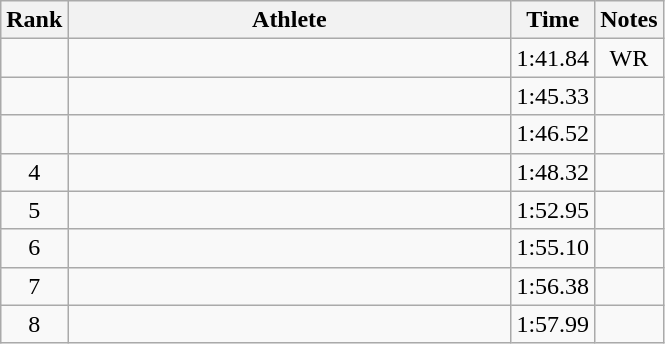<table class="wikitable" style="text-align:center">
<tr>
<th>Rank</th>
<th Style="width:18em">Athlete</th>
<th>Time</th>
<th>Notes</th>
</tr>
<tr>
<td></td>
<td style="text-align:left"></td>
<td>1:41.84</td>
<td>WR</td>
</tr>
<tr>
<td></td>
<td style="text-align:left"></td>
<td>1:45.33</td>
<td></td>
</tr>
<tr>
<td></td>
<td style="text-align:left"></td>
<td>1:46.52</td>
<td></td>
</tr>
<tr>
<td>4</td>
<td style="text-align:left"></td>
<td>1:48.32</td>
<td></td>
</tr>
<tr>
<td>5</td>
<td style="text-align:left"></td>
<td>1:52.95</td>
<td></td>
</tr>
<tr>
<td>6</td>
<td style="text-align:left"></td>
<td>1:55.10</td>
<td></td>
</tr>
<tr>
<td>7</td>
<td style="text-align:left"></td>
<td>1:56.38</td>
<td></td>
</tr>
<tr>
<td>8</td>
<td style="text-align:left"></td>
<td>1:57.99</td>
<td></td>
</tr>
</table>
